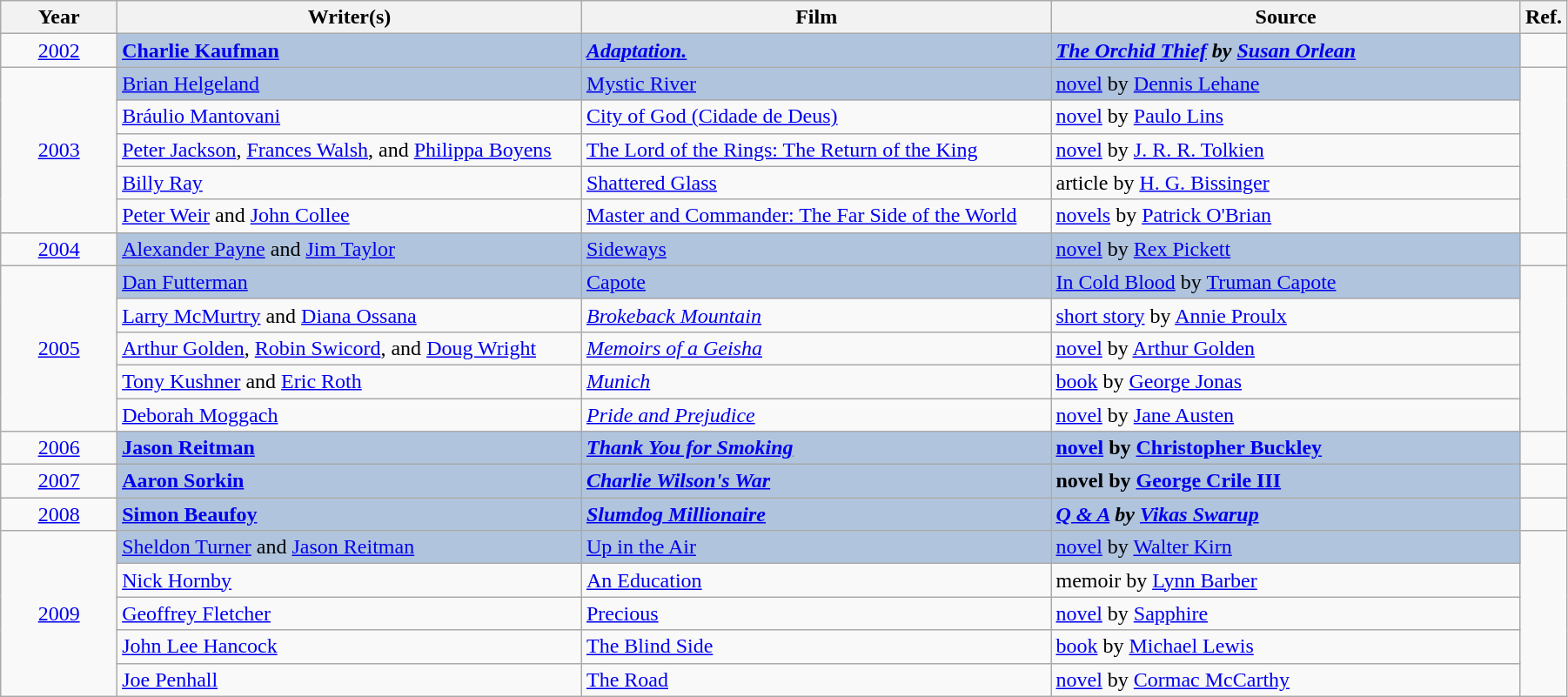<table class="wikitable" width="95%" cellpadding="5">
<tr>
<th width="100"><strong>Year</strong></th>
<th width="450"><strong>Writer(s)</strong></th>
<th width="450"><strong>Film</strong></th>
<th width="450"><strong>Source</strong></th>
<th>Ref.</th>
</tr>
<tr>
<td style="text-align:center;"><a href='#'>2002</a></td>
<td style="background:#B0C4DE;"><strong><a href='#'>Charlie Kaufman</a></strong></td>
<td style="background:#B0C4DE;"><strong><em><a href='#'>Adaptation.</a></em></strong></td>
<td style="background:#B0C4DE;"><strong><em><a href='#'>The Orchid Thief</a><em> by <a href='#'>Susan Orlean</a><strong></td>
<td></td>
</tr>
<tr>
<td rowspan="5" style="text-align:center;"><a href='#'>2003</a></td>
<td style="background:#B0C4DE;"></strong><a href='#'>Brian Helgeland</a><strong></td>
<td style="background:#B0C4DE;"></em></strong><a href='#'>Mystic River</a><strong><em></td>
<td style="background:#B0C4DE;"></strong><a href='#'>novel</a> by <a href='#'>Dennis Lehane</a><strong></td>
<td rowspan="5"></td>
</tr>
<tr>
<td><a href='#'>Bráulio Mantovani</a></td>
<td></em><a href='#'>City of God (Cidade de Deus)</a><em></td>
<td><a href='#'>novel</a> by <a href='#'>Paulo Lins</a></td>
</tr>
<tr>
<td><a href='#'>Peter Jackson</a>, <a href='#'>Frances Walsh</a>, and <a href='#'>Philippa Boyens</a></td>
<td></em><a href='#'>The Lord of the Rings: The Return of the King</a><em></td>
<td><a href='#'>novel</a> by <a href='#'>J. R. R. Tolkien</a></td>
</tr>
<tr>
<td><a href='#'>Billy Ray</a></td>
<td></em><a href='#'>Shattered Glass</a><em></td>
<td>article by <a href='#'>H. G. Bissinger</a></td>
</tr>
<tr>
<td><a href='#'>Peter Weir</a> and <a href='#'>John Collee</a></td>
<td></em><a href='#'>Master and Commander: The Far Side of the World</a><em></td>
<td><a href='#'>novels</a> by <a href='#'>Patrick O'Brian</a></td>
</tr>
<tr>
<td style="text-align:center;"><a href='#'>2004</a></td>
<td style="background:#B0C4DE;"></strong><a href='#'>Alexander Payne</a> and <a href='#'>Jim Taylor</a><strong></td>
<td style="background:#B0C4DE;"></em></strong><a href='#'>Sideways</a><strong><em></td>
<td style="background:#B0C4DE;"></strong><a href='#'>novel</a> by <a href='#'>Rex Pickett</a><strong></td>
<td></td>
</tr>
<tr>
<td rowspan="5" style="text-align:center;"><a href='#'>2005</a></td>
<td style="background:#B0C4DE;"></strong><a href='#'>Dan Futterman</a><strong></td>
<td style="background:#B0C4DE;"></em></strong><a href='#'>Capote</a><strong><em></td>
<td style="background:#B0C4DE;"></em></strong><a href='#'>In Cold Blood</a></em> by <a href='#'>Truman Capote</a></strong></td>
<td rowspan="5"></td>
</tr>
<tr>
<td><a href='#'>Larry McMurtry</a> and <a href='#'>Diana Ossana</a></td>
<td><em><a href='#'>Brokeback Mountain</a></em></td>
<td><a href='#'>short story</a> by <a href='#'>Annie Proulx</a></td>
</tr>
<tr>
<td><a href='#'>Arthur Golden</a>, <a href='#'>Robin Swicord</a>, and <a href='#'>Doug Wright</a></td>
<td><em><a href='#'>Memoirs of a Geisha</a></em></td>
<td><a href='#'>novel</a> by <a href='#'>Arthur Golden</a></td>
</tr>
<tr>
<td><a href='#'>Tony Kushner</a> and <a href='#'>Eric Roth</a></td>
<td><em><a href='#'>Munich</a></em></td>
<td><a href='#'>book</a> by <a href='#'>George Jonas</a></td>
</tr>
<tr>
<td><a href='#'>Deborah Moggach</a></td>
<td><em><a href='#'>Pride and Prejudice</a></em></td>
<td><a href='#'>novel</a> by <a href='#'>Jane Austen</a></td>
</tr>
<tr>
<td style="text-align:center;"><a href='#'>2006</a></td>
<td style="background:#B0C4DE;"><strong><a href='#'>Jason Reitman</a></strong></td>
<td style="background:#B0C4DE;"><strong><em><a href='#'>Thank You for Smoking</a></em></strong></td>
<td style="background:#B0C4DE;"><strong><a href='#'>novel</a> by <a href='#'>Christopher Buckley</a></strong></td>
<td></td>
</tr>
<tr>
<td style="text-align:center;"><a href='#'>2007</a></td>
<td style="background:#B0C4DE;"><strong><a href='#'>Aaron Sorkin</a></strong></td>
<td style="background:#B0C4DE;"><strong><em><a href='#'>Charlie Wilson's War</a></em></strong></td>
<td style="background:#B0C4DE;"><strong>novel by <a href='#'>George Crile III</a></strong></td>
<td></td>
</tr>
<tr>
<td style="text-align:center;"><a href='#'>2008</a></td>
<td style="background:#B0C4DE;"><strong><a href='#'>Simon Beaufoy</a></strong></td>
<td style="background:#B0C4DE;"><strong><em><a href='#'>Slumdog Millionaire</a></em></strong></td>
<td style="background:#B0C4DE;"><strong><em><a href='#'>Q & A</a><em> by <a href='#'>Vikas Swarup</a><strong></td>
<td></td>
</tr>
<tr>
<td rowspan="5" style="text-align:center;"><a href='#'>2009</a></td>
<td style="background:#B0C4DE;"></strong><a href='#'>Sheldon Turner</a> and <a href='#'>Jason Reitman</a><strong></td>
<td style="background:#B0C4DE;"></em></strong><a href='#'>Up in the Air</a><strong><em></td>
<td style="background:#B0C4DE;"></strong><a href='#'>novel</a> by <a href='#'>Walter Kirn</a><strong></td>
<td rowspan="5"></td>
</tr>
<tr>
<td><a href='#'>Nick Hornby</a></td>
<td></em><a href='#'>An Education</a><em></td>
<td>memoir by <a href='#'>Lynn Barber</a></td>
</tr>
<tr>
<td><a href='#'>Geoffrey Fletcher</a></td>
<td></em><a href='#'>Precious</a><em></td>
<td><a href='#'>novel</a> by <a href='#'>Sapphire</a></td>
</tr>
<tr>
<td><a href='#'>John Lee Hancock</a></td>
<td></em><a href='#'>The Blind Side</a><em></td>
<td><a href='#'>book</a> by <a href='#'>Michael Lewis</a></td>
</tr>
<tr>
<td><a href='#'>Joe Penhall</a></td>
<td></em><a href='#'>The Road</a><em></td>
<td><a href='#'>novel</a> by <a href='#'>Cormac McCarthy</a></td>
</tr>
</table>
